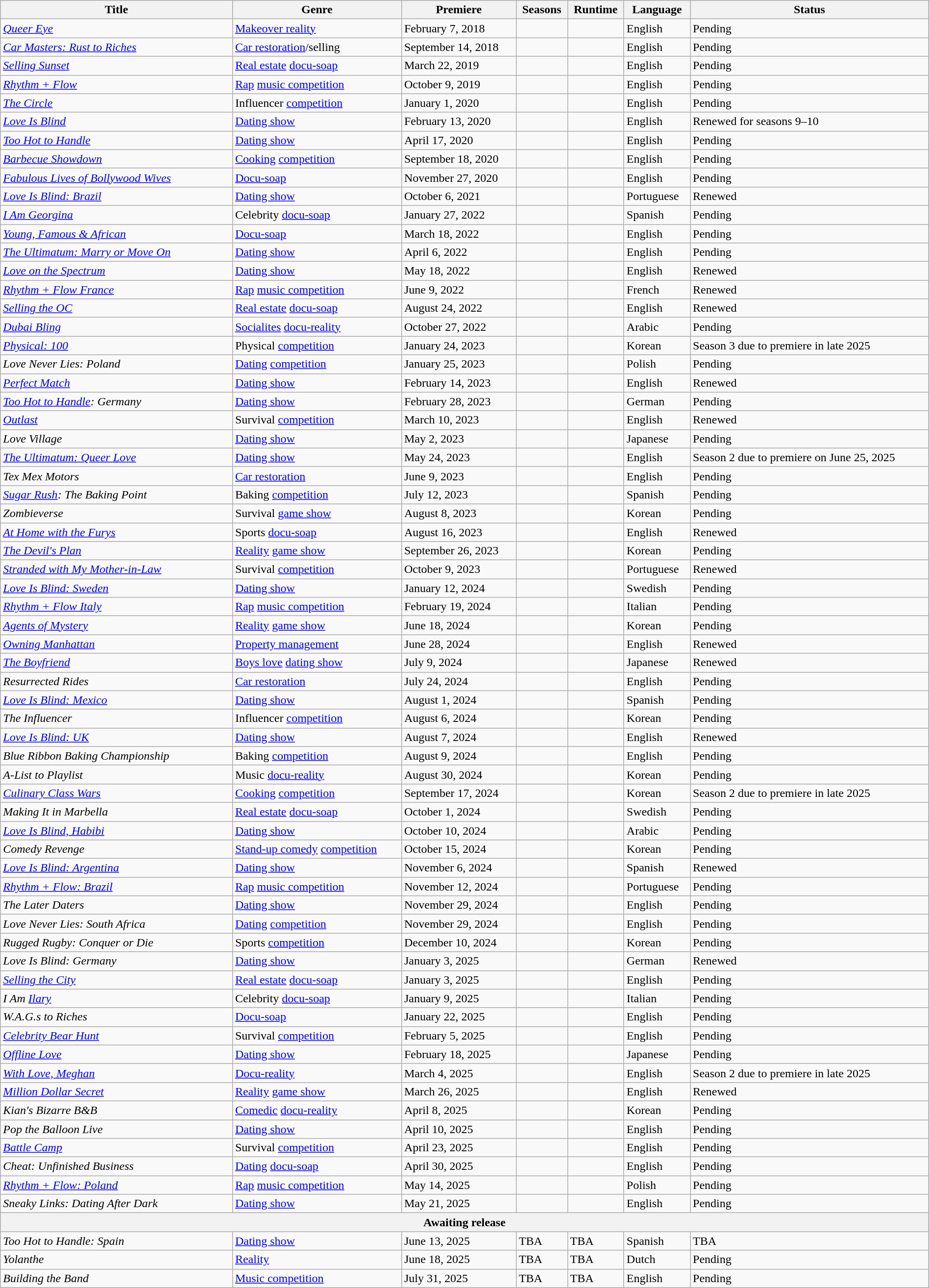<table class="wikitable sortable" style="width:100%;">
<tr>
<th scope="col" style="width:25%;">Title</th>
<th>Genre</th>
<th>Premiere</th>
<th>Seasons</th>
<th>Runtime</th>
<th>Language</th>
<th>Status</th>
</tr>
<tr>
<td><em><a href='#'>Queer Eye</a></em></td>
<td><a href='#'>Makeover reality</a></td>
<td>February 7, 2018</td>
<td></td>
<td></td>
<td>English</td>
<td>Pending</td>
</tr>
<tr>
<td><em><a href='#'>Car Masters: Rust to Riches</a></em></td>
<td><a href='#'>Car restoration</a>/selling</td>
<td>September 14, 2018</td>
<td></td>
<td></td>
<td>English</td>
<td>Pending</td>
</tr>
<tr>
<td><em><a href='#'>Selling Sunset</a></em></td>
<td><a href='#'>Real estate</a> <a href='#'>docu-soap</a></td>
<td>March 22, 2019</td>
<td></td>
<td></td>
<td>English</td>
<td>Pending</td>
</tr>
<tr>
<td><em><a href='#'>Rhythm + Flow</a></em></td>
<td><a href='#'>Rap</a> <a href='#'>music competition</a></td>
<td>October 9, 2019</td>
<td></td>
<td></td>
<td>English</td>
<td>Pending</td>
</tr>
<tr>
<td><em><a href='#'>The Circle</a></em></td>
<td>Influencer <a href='#'>competition</a></td>
<td>January 1, 2020</td>
<td></td>
<td></td>
<td>English</td>
<td>Pending</td>
</tr>
<tr>
<td><em><a href='#'>Love Is Blind</a></em></td>
<td><a href='#'>Dating show</a></td>
<td>February 13, 2020</td>
<td></td>
<td></td>
<td>English</td>
<td>Renewed for seasons 9–10</td>
</tr>
<tr>
<td><em><a href='#'>Too Hot to Handle</a></em></td>
<td><a href='#'>Dating show</a></td>
<td>April 17, 2020</td>
<td></td>
<td></td>
<td>English</td>
<td>Pending</td>
</tr>
<tr>
<td><em><a href='#'>Barbecue Showdown</a></em></td>
<td><a href='#'>Cooking</a> <a href='#'>competition</a></td>
<td>September 18, 2020</td>
<td></td>
<td></td>
<td>English</td>
<td>Pending</td>
</tr>
<tr>
<td><em><a href='#'>Fabulous Lives of Bollywood Wives</a></em></td>
<td><a href='#'>Docu-soap</a></td>
<td>November 27, 2020</td>
<td></td>
<td></td>
<td>English</td>
<td>Pending</td>
</tr>
<tr>
<td><em><a href='#'>Love Is Blind: Brazil</a></em></td>
<td><a href='#'>Dating show</a></td>
<td>October 6, 2021</td>
<td></td>
<td></td>
<td>Portuguese</td>
<td>Renewed</td>
</tr>
<tr>
<td><em><a href='#'>I Am Georgina</a></em></td>
<td>Celebrity <a href='#'>docu-soap</a></td>
<td>January 27, 2022</td>
<td></td>
<td></td>
<td>Spanish</td>
<td>Pending</td>
</tr>
<tr>
<td><em><a href='#'>Young, Famous & African</a></em></td>
<td><a href='#'>Docu-soap</a></td>
<td>March 18, 2022</td>
<td></td>
<td></td>
<td>English</td>
<td>Pending</td>
</tr>
<tr>
<td><em><a href='#'>The Ultimatum: Marry or Move On</a></em></td>
<td><a href='#'>Dating show</a></td>
<td>April 6, 2022</td>
<td></td>
<td></td>
<td>English</td>
<td>Pending</td>
</tr>
<tr>
<td><em><a href='#'>Love on the Spectrum</a></em></td>
<td><a href='#'>Dating show</a></td>
<td>May 18, 2022</td>
<td></td>
<td></td>
<td>English</td>
<td>Renewed</td>
</tr>
<tr>
<td><em><a href='#'>Rhythm + Flow France</a></em></td>
<td><a href='#'>Rap</a> <a href='#'>music competition</a></td>
<td>June 9, 2022</td>
<td></td>
<td></td>
<td>French</td>
<td>Renewed</td>
</tr>
<tr>
<td><em><a href='#'>Selling the OC</a></em></td>
<td><a href='#'>Real estate</a> <a href='#'>docu-soap</a></td>
<td>August 24, 2022</td>
<td></td>
<td></td>
<td>English</td>
<td>Renewed</td>
</tr>
<tr>
<td><em><a href='#'>Dubai Bling</a></em></td>
<td><a href='#'>Socialites</a> <a href='#'>docu-reality</a></td>
<td>October 27, 2022</td>
<td></td>
<td></td>
<td>Arabic</td>
<td>Pending</td>
</tr>
<tr>
<td><em><a href='#'>Physical: 100</a></em></td>
<td>Physical <a href='#'>competition</a></td>
<td>January 24, 2023</td>
<td></td>
<td></td>
<td>Korean</td>
<td>Season 3 due to premiere in late 2025</td>
</tr>
<tr>
<td><em>Love Never Lies: Poland</em></td>
<td><a href='#'>Dating</a> <a href='#'>competition</a></td>
<td>January 25, 2023</td>
<td></td>
<td></td>
<td>Polish</td>
<td>Pending</td>
</tr>
<tr>
<td><em><a href='#'>Perfect Match</a></em></td>
<td><a href='#'>Dating show</a></td>
<td>February 14, 2023</td>
<td></td>
<td></td>
<td>English</td>
<td>Renewed</td>
</tr>
<tr>
<td><em><a href='#'>Too Hot to Handle</a>: Germany</em></td>
<td><a href='#'>Dating show</a></td>
<td>February 28, 2023</td>
<td></td>
<td></td>
<td>German</td>
<td>Pending</td>
</tr>
<tr>
<td><em><a href='#'>Outlast</a></em></td>
<td>Survival <a href='#'>competition</a></td>
<td>March 10, 2023</td>
<td></td>
<td></td>
<td>English</td>
<td>Renewed</td>
</tr>
<tr>
<td><em>Love Village</em></td>
<td><a href='#'>Dating show</a></td>
<td>May 2, 2023</td>
<td></td>
<td></td>
<td>Japanese</td>
<td>Pending</td>
</tr>
<tr>
<td><em><a href='#'>The Ultimatum: Queer Love</a></em></td>
<td><a href='#'>Dating show</a></td>
<td>May 24, 2023</td>
<td></td>
<td></td>
<td>English</td>
<td>Season 2 due to premiere on June 25, 2025</td>
</tr>
<tr>
<td><em>Tex Mex Motors</em></td>
<td><a href='#'>Car restoration</a></td>
<td>June 9, 2023</td>
<td></td>
<td></td>
<td>English</td>
<td>Pending</td>
</tr>
<tr>
<td><em><a href='#'>Sugar Rush</a>: The Baking Point</em></td>
<td>Baking <a href='#'>competition</a></td>
<td>July 12, 2023</td>
<td></td>
<td></td>
<td>Spanish</td>
<td>Pending</td>
</tr>
<tr>
<td><em>Zombieverse</em></td>
<td>Survival <a href='#'>game show</a></td>
<td>August 8, 2023</td>
<td></td>
<td></td>
<td>Korean</td>
<td>Pending</td>
</tr>
<tr>
<td><em><a href='#'>At Home with the Furys</a></em></td>
<td>Sports <a href='#'>docu-soap</a></td>
<td>August 16, 2023</td>
<td></td>
<td></td>
<td>English</td>
<td>Renewed</td>
</tr>
<tr>
<td><em><a href='#'>The Devil's Plan</a></em></td>
<td><a href='#'>Reality</a> <a href='#'>game show</a></td>
<td>September 26, 2023</td>
<td></td>
<td></td>
<td>Korean</td>
<td>Pending</td>
</tr>
<tr>
<td><em><a href='#'>Stranded with My Mother-in-Law</a></em></td>
<td>Survival <a href='#'>competition</a></td>
<td>October 9, 2023</td>
<td></td>
<td></td>
<td>Portuguese</td>
<td>Renewed</td>
</tr>
<tr>
<td><em><a href='#'>Love Is Blind: Sweden</a></em></td>
<td><a href='#'>Dating show</a></td>
<td>January 12, 2024</td>
<td></td>
<td></td>
<td>Swedish</td>
<td>Pending</td>
</tr>
<tr>
<td><em><a href='#'>Rhythm + Flow Italy</a></em></td>
<td><a href='#'>Rap</a> <a href='#'>music competition</a></td>
<td>February 19, 2024</td>
<td></td>
<td></td>
<td>Italian</td>
<td>Pending</td>
</tr>
<tr>
<td><em><a href='#'>Agents of Mystery</a></em></td>
<td><a href='#'>Reality</a> <a href='#'>game show</a></td>
<td>June 18, 2024</td>
<td></td>
<td></td>
<td>Korean</td>
<td>Pending</td>
</tr>
<tr>
<td><em><a href='#'>Owning Manhattan</a></em></td>
<td><a href='#'>Property management</a></td>
<td>June 28, 2024</td>
<td></td>
<td></td>
<td>English</td>
<td>Renewed</td>
</tr>
<tr>
<td><em><a href='#'>The Boyfriend</a></em></td>
<td><a href='#'>Boys love</a> <a href='#'>dating show</a></td>
<td>July 9, 2024</td>
<td></td>
<td></td>
<td>Japanese</td>
<td>Renewed</td>
</tr>
<tr>
<td><em>Resurrected Rides</em></td>
<td><a href='#'>Car restoration</a></td>
<td>July 24, 2024</td>
<td></td>
<td></td>
<td>English</td>
<td>Pending</td>
</tr>
<tr>
<td><em><a href='#'>Love Is Blind: Mexico</a></em></td>
<td><a href='#'>Dating show</a></td>
<td>August 1, 2024</td>
<td></td>
<td></td>
<td>Spanish</td>
<td>Pending</td>
</tr>
<tr>
<td><em>The Influencer</em></td>
<td>Influencer <a href='#'>competition</a></td>
<td>August 6, 2024</td>
<td></td>
<td></td>
<td>Korean</td>
<td>Pending</td>
</tr>
<tr>
<td><em><a href='#'>Love Is Blind: UK</a></em></td>
<td><a href='#'>Dating show</a></td>
<td>August 7, 2024</td>
<td></td>
<td></td>
<td>English</td>
<td>Renewed</td>
</tr>
<tr>
<td><em>Blue Ribbon Baking Championship</em></td>
<td>Baking <a href='#'>competition</a></td>
<td>August 9, 2024</td>
<td></td>
<td></td>
<td>English</td>
<td>Pending</td>
</tr>
<tr>
<td><em>A-List to Playlist</em></td>
<td>Music <a href='#'>docu-reality</a></td>
<td>August 30, 2024</td>
<td></td>
<td></td>
<td>Korean</td>
<td>Pending</td>
</tr>
<tr>
<td><em><a href='#'>Culinary Class Wars</a></em></td>
<td><a href='#'>Cooking</a> <a href='#'>competition</a></td>
<td>September 17, 2024</td>
<td></td>
<td></td>
<td>Korean</td>
<td>Season 2 due to premiere in late 2025</td>
</tr>
<tr>
<td><em>Making It in Marbella</em></td>
<td><a href='#'>Real estate</a> <a href='#'>docu-soap</a></td>
<td>October 1, 2024</td>
<td></td>
<td></td>
<td>Swedish</td>
<td>Pending</td>
</tr>
<tr>
<td><em><a href='#'>Love Is Blind, Habibi</a></em></td>
<td><a href='#'>Dating show</a></td>
<td>October 10, 2024</td>
<td></td>
<td></td>
<td>Arabic</td>
<td>Pending</td>
</tr>
<tr>
<td><em>Comedy Revenge</em></td>
<td><a href='#'>Stand-up comedy</a> <a href='#'>competition</a></td>
<td>October 15, 2024</td>
<td></td>
<td></td>
<td>Korean</td>
<td>Pending</td>
</tr>
<tr>
<td><em><a href='#'>Love Is Blind: Argentina</a></em></td>
<td><a href='#'>Dating show</a></td>
<td>November 6, 2024</td>
<td></td>
<td></td>
<td>Spanish</td>
<td>Renewed</td>
</tr>
<tr>
<td><em><a href='#'>Rhythm + Flow: Brazil</a></em></td>
<td><a href='#'>Rap</a> <a href='#'>music competition</a></td>
<td>November 12, 2024</td>
<td></td>
<td></td>
<td>Portuguese</td>
<td>Pending</td>
</tr>
<tr>
<td><em>The Later Daters</em></td>
<td><a href='#'>Dating show</a></td>
<td>November 29, 2024</td>
<td></td>
<td></td>
<td>English</td>
<td>Pending</td>
</tr>
<tr>
<td><em>Love Never Lies: South Africa</em></td>
<td><a href='#'>Dating</a> <a href='#'>competition</a></td>
<td>November 29, 2024</td>
<td></td>
<td></td>
<td>English</td>
<td>Pending</td>
</tr>
<tr>
<td><em>Rugged Rugby: Conquer or Die</em></td>
<td>Sports <a href='#'>competition</a></td>
<td>December 10, 2024</td>
<td></td>
<td></td>
<td>Korean</td>
<td>Pending</td>
</tr>
<tr>
<td><em>Love Is Blind: Germany</em></td>
<td><a href='#'>Dating show</a></td>
<td>January 3, 2025</td>
<td></td>
<td></td>
<td>German</td>
<td>Renewed</td>
</tr>
<tr>
<td><em><a href='#'>Selling the City</a></em></td>
<td><a href='#'>Real estate</a> <a href='#'>docu-soap</a></td>
<td>January 3, 2025</td>
<td></td>
<td></td>
<td>English</td>
<td>Pending</td>
</tr>
<tr>
<td><em>I Am <a href='#'>Ilary</a></em></td>
<td>Celebrity <a href='#'>docu-soap</a></td>
<td>January 9, 2025</td>
<td></td>
<td></td>
<td>Italian</td>
<td>Pending</td>
</tr>
<tr>
<td><em>W.A.G.s to Riches</em></td>
<td><a href='#'>Docu-soap</a></td>
<td>January 22, 2025</td>
<td></td>
<td></td>
<td>English</td>
<td>Pending</td>
</tr>
<tr>
<td><em><a href='#'>Celebrity Bear Hunt</a></em></td>
<td>Survival <a href='#'>competition</a></td>
<td>February 5, 2025</td>
<td></td>
<td></td>
<td>English</td>
<td>Pending</td>
</tr>
<tr>
<td><em><a href='#'>Offline Love</a></em></td>
<td><a href='#'>Dating show</a></td>
<td>February 18, 2025</td>
<td></td>
<td></td>
<td>Japanese</td>
<td>Pending</td>
</tr>
<tr>
<td><em><a href='#'>With Love, Meghan</a></em></td>
<td><a href='#'>Docu-reality</a></td>
<td>March 4, 2025</td>
<td></td>
<td></td>
<td>English</td>
<td>Season 2 due to premiere in late 2025</td>
</tr>
<tr>
<td><em><a href='#'>Million Dollar Secret</a></em></td>
<td><a href='#'>Reality</a> <a href='#'>game show</a></td>
<td>March 26, 2025</td>
<td></td>
<td></td>
<td>English</td>
<td>Renewed</td>
</tr>
<tr>
<td><em>Kian's Bizarre B&B</em></td>
<td><a href='#'>Comedic</a> <a href='#'>docu-reality</a></td>
<td>April 8, 2025</td>
<td></td>
<td></td>
<td>Korean</td>
<td>Pending</td>
</tr>
<tr>
<td><em>Pop the Balloon Live</em></td>
<td><a href='#'>Dating show</a></td>
<td>April 10, 2025</td>
<td></td>
<td></td>
<td>English</td>
<td>Pending</td>
</tr>
<tr>
<td><em><a href='#'>Battle Camp</a></em></td>
<td>Survival <a href='#'>competition</a></td>
<td>April 23, 2025</td>
<td></td>
<td></td>
<td>English</td>
<td>Pending</td>
</tr>
<tr>
<td><em>Cheat: Unfinished Business</em></td>
<td><a href='#'>Dating</a> <a href='#'>docu-soap</a></td>
<td>April 30, 2025</td>
<td></td>
<td></td>
<td>English</td>
<td>Pending</td>
</tr>
<tr>
<td><em><a href='#'>Rhythm + Flow: Poland</a></em></td>
<td><a href='#'>Rap</a> <a href='#'>music competition</a></td>
<td>May 14, 2025</td>
<td></td>
<td></td>
<td>Polish</td>
<td>Pending</td>
</tr>
<tr>
<td><em>Sneaky Links: Dating After Dark</em></td>
<td><a href='#'>Dating show</a></td>
<td>May 21, 2025</td>
<td></td>
<td></td>
<td>English</td>
<td>Pending</td>
</tr>
<tr>
<th data-sort-value="zzz" colspan="7">Awaiting release</th>
</tr>
<tr>
<td><em>Too Hot to Handle: Spain</em></td>
<td><a href='#'>Dating show</a></td>
<td>June 13, 2025</td>
<td>TBA</td>
<td>TBA</td>
<td>Spanish</td>
<td>TBA</td>
</tr>
<tr>
<td><em>Yolanthe</em></td>
<td><a href='#'>Reality</a></td>
<td>June 18, 2025</td>
<td>TBA</td>
<td>TBA</td>
<td>Dutch</td>
<td>Pending</td>
</tr>
<tr>
<td><em>Building the Band</em></td>
<td><a href='#'>Music competition</a></td>
<td>July 31, 2025</td>
<td>TBA</td>
<td>TBA</td>
<td>English</td>
<td>Pending</td>
</tr>
</table>
